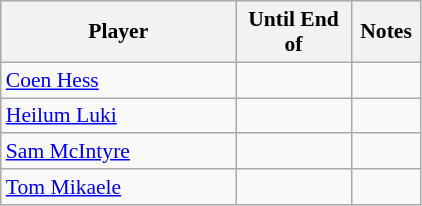<table class="wikitable" style="font-size:90%">
<tr bgcolor="#efefef">
<th width="150">Player</th>
<th width="70">Until End of</th>
<th width="40">Notes</th>
</tr>
<tr>
<td><a href='#'>Coen Hess</a></td>
<td></td>
<td></td>
</tr>
<tr>
<td><a href='#'>Heilum Luki</a></td>
<td></td>
<td></td>
</tr>
<tr>
<td><a href='#'>Sam McIntyre</a></td>
<td></td>
<td></td>
</tr>
<tr>
<td><a href='#'>Tom Mikaele</a></td>
<td></td>
<td></td>
</tr>
</table>
